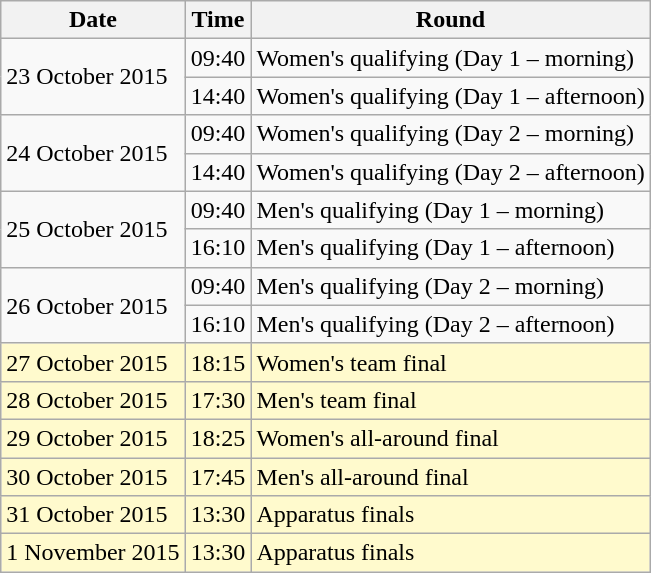<table class="wikitable">
<tr>
<th>Date</th>
<th>Time</th>
<th>Round</th>
</tr>
<tr>
<td rowspan=2>23 October 2015</td>
<td>09:40</td>
<td>Women's qualifying (Day 1 – morning)</td>
</tr>
<tr>
<td>14:40</td>
<td>Women's qualifying (Day 1 – afternoon)</td>
</tr>
<tr>
<td rowspan=2>24 October 2015</td>
<td>09:40</td>
<td>Women's qualifying (Day 2 – morning)</td>
</tr>
<tr>
<td>14:40</td>
<td>Women's qualifying (Day 2 – afternoon)</td>
</tr>
<tr>
<td rowspan=2>25 October 2015</td>
<td>09:40</td>
<td>Men's qualifying (Day 1 – morning)</td>
</tr>
<tr>
<td>16:10</td>
<td>Men's qualifying (Day 1 – afternoon)</td>
</tr>
<tr>
<td rowspan=2>26 October 2015</td>
<td>09:40</td>
<td>Men's qualifying (Day 2 – morning)</td>
</tr>
<tr>
<td>16:10</td>
<td>Men's qualifying (Day 2 – afternoon)</td>
</tr>
<tr style=background:lemonchiffon>
<td>27 October 2015</td>
<td>18:15</td>
<td>Women's team final</td>
</tr>
<tr style=background:lemonchiffon>
<td>28 October 2015</td>
<td>17:30</td>
<td>Men's team final</td>
</tr>
<tr style=background:lemonchiffon>
<td>29 October 2015</td>
<td>18:25</td>
<td>Women's all-around final</td>
</tr>
<tr style=background:lemonchiffon>
<td>30 October 2015</td>
<td>17:45</td>
<td>Men's all-around final</td>
</tr>
<tr style=background:lemonchiffon>
<td>31 October 2015</td>
<td>13:30</td>
<td>Apparatus finals</td>
</tr>
<tr style=background:lemonchiffon>
<td>1 November 2015</td>
<td>13:30</td>
<td>Apparatus finals</td>
</tr>
</table>
